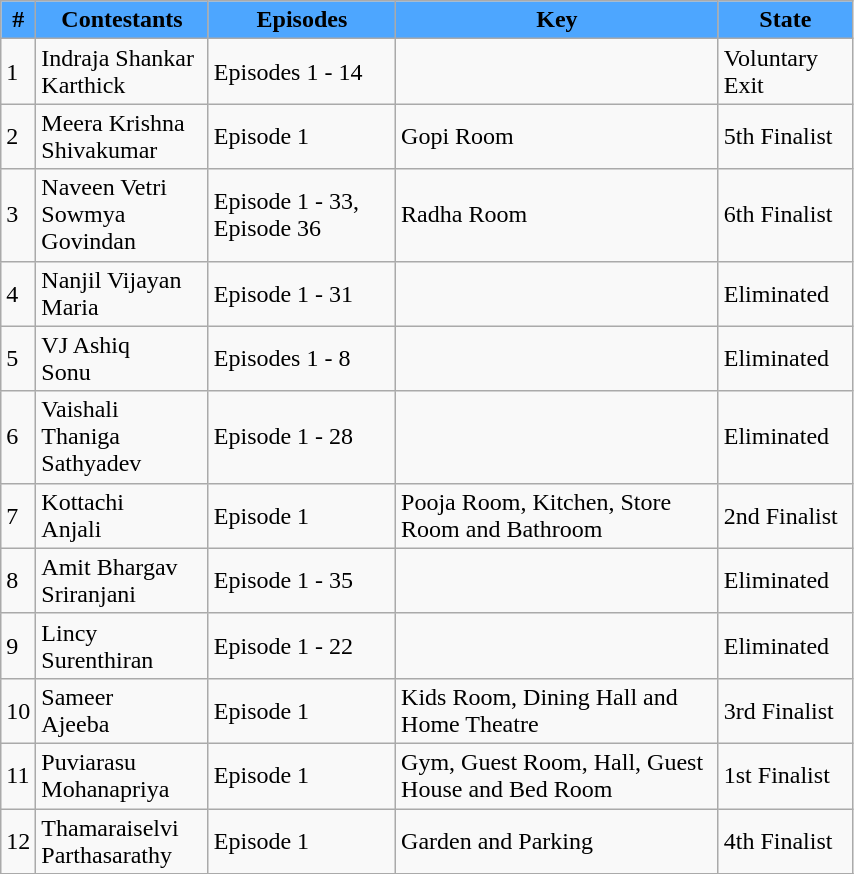<table class="wikitable" width="45%">
<tr>
<th scope="col" style ="background: #4da6ff;"style="background: maroon ;color:white">#</th>
<th scope="col" style ="background: #4da6ff;"style="background: maroon ;color:white">Contestants</th>
<th scope="col" style ="background: #4da6ff;"style="background: maroon ;color:white">Episodes</th>
<th scope="col" style ="background: #4da6ff;"style="background: maroon ;color:white">Key</th>
<th scope="col" style ="background: #4da6ff;"style="background: maroon ;color:white">State</th>
</tr>
<tr>
<td>1</td>
<td>Indraja Shankar<br>Karthick</td>
<td>Episodes 1 - 14</td>
<td></td>
<td>Voluntary Exit</td>
</tr>
<tr>
<td>2</td>
<td>Meera Krishna<br>Shivakumar</td>
<td>Episode 1</td>
<td>Gopi Room</td>
<td>5th Finalist</td>
</tr>
<tr>
<td>3</td>
<td>Naveen Vetri<br>Sowmya Govindan</td>
<td>Episode 1 - 33, Episode 36</td>
<td>Radha Room</td>
<td>6th Finalist</td>
</tr>
<tr>
<td>4</td>
<td>Nanjil Vijayan<br>Maria</td>
<td>Episode 1 - 31</td>
<td></td>
<td>Eliminated</td>
</tr>
<tr>
<td>5</td>
<td>VJ Ashiq<br>Sonu</td>
<td>Episodes 1 - 8</td>
<td></td>
<td>Eliminated</td>
</tr>
<tr>
<td>6</td>
<td>Vaishali Thaniga<br>Sathyadev</td>
<td>Episode 1 - 28</td>
<td></td>
<td>Eliminated</td>
</tr>
<tr>
<td>7</td>
<td>Kottachi<br>Anjali</td>
<td>Episode 1</td>
<td>Pooja Room, Kitchen, Store Room and Bathroom</td>
<td>2nd Finalist</td>
</tr>
<tr>
<td>8</td>
<td>Amit Bhargav<br>Sriranjani</td>
<td>Episode 1 - 35</td>
<td></td>
<td>Eliminated</td>
</tr>
<tr>
<td>9</td>
<td>Lincy<br>Surenthiran</td>
<td>Episode 1 - 22</td>
<td></td>
<td>Eliminated</td>
</tr>
<tr>
<td>10</td>
<td>Sameer<br>Ajeeba</td>
<td>Episode 1</td>
<td>Kids Room, Dining Hall and Home Theatre</td>
<td>3rd Finalist</td>
</tr>
<tr>
<td>11</td>
<td>Puviarasu<br>Mohanapriya</td>
<td>Episode 1</td>
<td>Gym, Guest Room, Hall, Guest House and Bed Room</td>
<td>1st Finalist</td>
</tr>
<tr>
<td>12</td>
<td>Thamaraiselvi<br>Parthasarathy</td>
<td>Episode 1</td>
<td>Garden and Parking</td>
<td>4th Finalist</td>
</tr>
<tr>
</tr>
</table>
